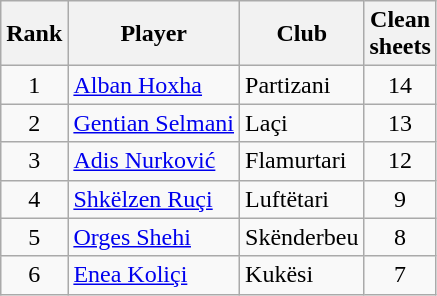<table class="wikitable" style="text-align:center">
<tr>
<th>Rank</th>
<th>Player</th>
<th>Club</th>
<th>Clean<br>sheets</th>
</tr>
<tr>
<td>1</td>
<td align="left"> <a href='#'>Alban Hoxha</a></td>
<td align="left">Partizani</td>
<td>14</td>
</tr>
<tr>
<td>2</td>
<td align="left"> <a href='#'>Gentian Selmani</a></td>
<td align="left">Laçi</td>
<td>13</td>
</tr>
<tr>
<td>3</td>
<td align="left"> <a href='#'>Adis Nurković</a></td>
<td align="left">Flamurtari</td>
<td>12</td>
</tr>
<tr>
<td>4</td>
<td align="left"> <a href='#'>Shkëlzen Ruçi</a></td>
<td align="left">Luftëtari</td>
<td>9</td>
</tr>
<tr>
<td>5</td>
<td align="left"> <a href='#'>Orges Shehi</a></td>
<td align="left">Skënderbeu</td>
<td>8</td>
</tr>
<tr>
<td>6</td>
<td align="left"> <a href='#'>Enea Koliçi</a></td>
<td align="left">Kukësi</td>
<td>7</td>
</tr>
</table>
